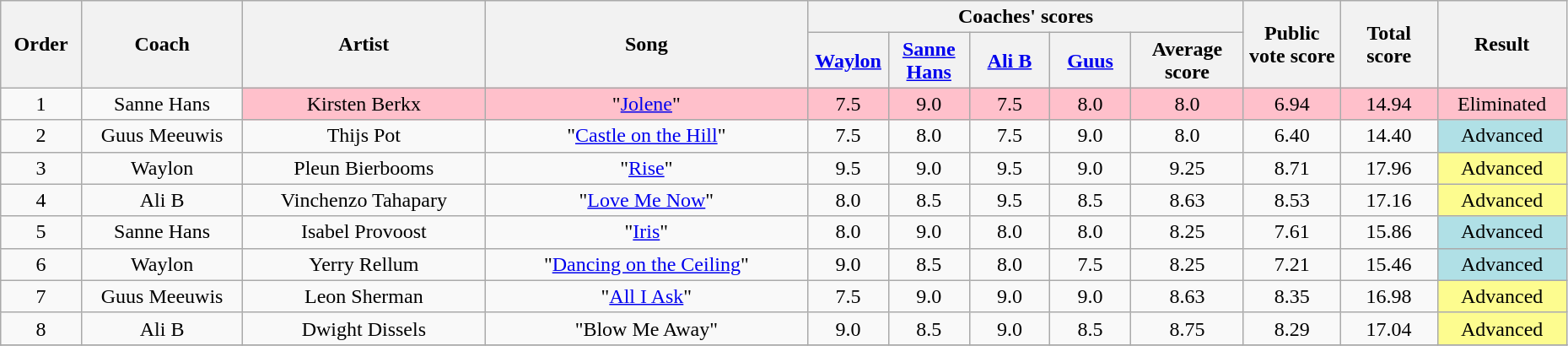<table class="wikitable" style="text-align:center; width:98%;">
<tr>
<th scope="col" rowspan="2" style="width:05%;">Order</th>
<th scope="col" rowspan="2" style="width:10%;">Coach</th>
<th scope="col" rowspan="2" style="width:15%;">Artist</th>
<th scope="col" rowspan="2" style="width:20%;">Song</th>
<th scope="col" colspan="5" style="width:20%;">Coaches' scores</th>
<th scope="col" rowspan="2" style="width:6%;">Public vote score</th>
<th scope="col" rowspan="2" style="width:6%;">Total score</th>
<th scope="col" rowspan="2" style="width:8%;">Result</th>
</tr>
<tr>
<th style="width:5%;"><a href='#'>Waylon</a></th>
<th style="width:5%;"><a href='#'>Sanne Hans</a></th>
<th nowrap style="width:5%;"><a href='#'>Ali B</a></th>
<th style="width:5%;"><a href='#'>Guus</a></th>
<th style="width:7%;">Average score</th>
</tr>
<tr>
<td>1</td>
<td>Sanne Hans</td>
<td style="background:pink;">Kirsten Berkx</td>
<td style="background:pink;">"<a href='#'>Jolene</a>"</td>
<td style="background:pink;">7.5</td>
<td style="background:pink;">9.0</td>
<td style="background:pink;">7.5</td>
<td style="background:pink;">8.0</td>
<td style="background:pink;">8.0</td>
<td style="background:pink;">6.94</td>
<td style="background:pink;">14.94</td>
<td style="background:pink;">Eliminated</td>
</tr>
<tr>
<td>2</td>
<td>Guus Meeuwis</td>
<td>Thijs Pot</td>
<td>"<a href='#'>Castle on the Hill</a>"</td>
<td>7.5</td>
<td>8.0</td>
<td>7.5</td>
<td>9.0</td>
<td>8.0</td>
<td>6.40</td>
<td>14.40</td>
<td style="background:#B0E0E6">Advanced</td>
</tr>
<tr>
<td>3</td>
<td>Waylon</td>
<td>Pleun Bierbooms</td>
<td>"<a href='#'>Rise</a>"</td>
<td>9.5</td>
<td>9.0</td>
<td>9.5</td>
<td>9.0</td>
<td>9.25</td>
<td>8.71</td>
<td>17.96</td>
<td style="background:#fdfc8f;">Advanced</td>
</tr>
<tr>
<td>4</td>
<td>Ali B</td>
<td>Vinchenzo Tahapary</td>
<td>"<a href='#'>Love Me Now</a>"</td>
<td>8.0</td>
<td>8.5</td>
<td>9.5</td>
<td>8.5</td>
<td>8.63</td>
<td>8.53</td>
<td>17.16</td>
<td style="background:#fdfc8f;">Advanced</td>
</tr>
<tr>
<td>5</td>
<td>Sanne Hans</td>
<td>Isabel Provoost</td>
<td>"<a href='#'>Iris</a>"</td>
<td>8.0</td>
<td>9.0</td>
<td>8.0</td>
<td>8.0</td>
<td>8.25</td>
<td>7.61</td>
<td>15.86</td>
<td style="background:#B0E0E6">Advanced</td>
</tr>
<tr>
<td>6</td>
<td>Waylon</td>
<td>Yerry Rellum</td>
<td>"<a href='#'>Dancing on the Ceiling</a>"</td>
<td>9.0</td>
<td>8.5</td>
<td>8.0</td>
<td>7.5</td>
<td>8.25</td>
<td>7.21</td>
<td>15.46</td>
<td style="background:#B0E0E6">Advanced</td>
</tr>
<tr>
<td>7</td>
<td>Guus Meeuwis</td>
<td>Leon Sherman</td>
<td>"<a href='#'>All I Ask</a>"</td>
<td>7.5</td>
<td>9.0</td>
<td>9.0</td>
<td>9.0</td>
<td>8.63</td>
<td>8.35</td>
<td>16.98</td>
<td style="background:#fdfc8f;">Advanced</td>
</tr>
<tr>
<td>8</td>
<td>Ali B</td>
<td>Dwight Dissels</td>
<td>"Blow Me Away"</td>
<td>9.0</td>
<td>8.5</td>
<td>9.0</td>
<td>8.5</td>
<td>8.75</td>
<td>8.29</td>
<td>17.04</td>
<td style="background:#fdfc8f;">Advanced</td>
</tr>
<tr>
</tr>
</table>
